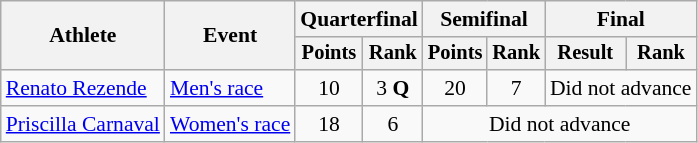<table class="wikitable" style="font-size:90%;">
<tr>
<th rowspan=2>Athlete</th>
<th rowspan=2>Event</th>
<th colspan=2>Quarterfinal</th>
<th colspan=2>Semifinal</th>
<th colspan=2>Final</th>
</tr>
<tr style="font-size:95%">
<th>Points</th>
<th>Rank</th>
<th>Points</th>
<th>Rank</th>
<th>Result</th>
<th>Rank</th>
</tr>
<tr align=center>
<td align=left><a href='#'>Renato Rezende</a></td>
<td align=left><a href='#'>Men's race</a></td>
<td>10</td>
<td>3 <strong>Q</strong></td>
<td>20</td>
<td>7</td>
<td colspan=2>Did not advance</td>
</tr>
<tr align=center>
<td align=left><a href='#'>Priscilla Carnaval</a></td>
<td align=left><a href='#'>Women's race</a></td>
<td>18</td>
<td>6</td>
<td colspan=4>Did not advance</td>
</tr>
</table>
